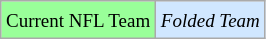<table class="wikitable" style="font-size: 95%;">
<tr>
<td style="background:#9f9;"><small>Current NFL Team</small></td>
<td style="background:#d0e7ff;"><small><em>Folded Team</em></small></td>
</tr>
</table>
